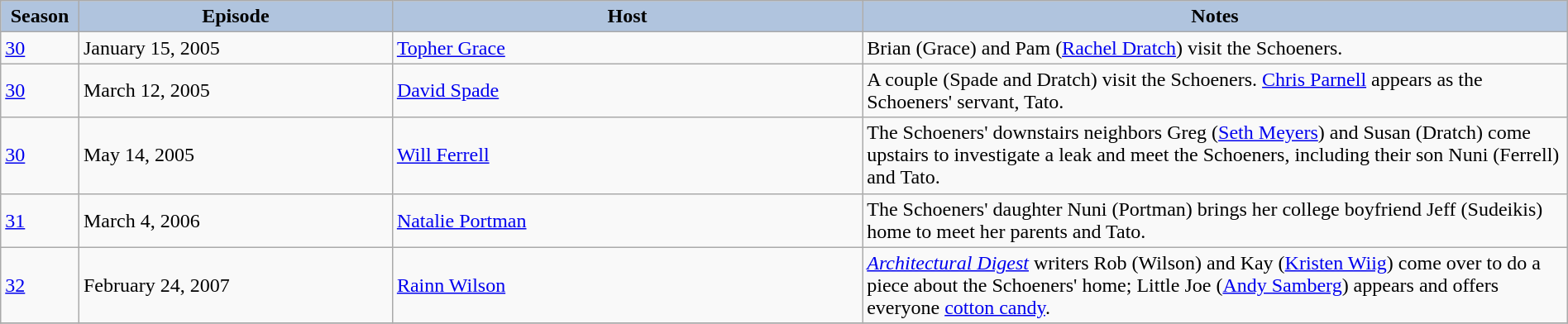<table class="wikitable" style="width:100%;">
<tr>
<th style="background:#B0C4DE;" width="5%">Season</th>
<th style="background:#B0C4DE;" width="20%">Episode</th>
<th style="background:#B0C4DE;" width="30%">Host</th>
<th style="background:#B0C4DE;" width="45%">Notes</th>
</tr>
<tr>
<td><a href='#'>30</a></td>
<td>January 15, 2005</td>
<td><a href='#'>Topher Grace</a></td>
<td>Brian (Grace) and Pam (<a href='#'>Rachel Dratch</a>) visit the Schoeners.</td>
</tr>
<tr>
<td><a href='#'>30</a></td>
<td>March 12, 2005</td>
<td><a href='#'>David Spade</a></td>
<td>A couple (Spade and Dratch) visit the Schoeners. <a href='#'>Chris Parnell</a> appears as the Schoeners' servant, Tato.</td>
</tr>
<tr>
<td><a href='#'>30</a></td>
<td>May 14, 2005</td>
<td><a href='#'>Will Ferrell</a></td>
<td>The Schoeners' downstairs neighbors Greg (<a href='#'>Seth Meyers</a>) and Susan (Dratch) come upstairs to investigate a leak and meet the Schoeners, including their son Nuni (Ferrell) and Tato.</td>
</tr>
<tr>
<td><a href='#'>31</a></td>
<td>March 4, 2006</td>
<td><a href='#'>Natalie Portman</a></td>
<td>The Schoeners' daughter Nuni (Portman) brings her college boyfriend Jeff (Sudeikis) home to meet her parents and Tato.</td>
</tr>
<tr>
<td><a href='#'>32</a></td>
<td>February 24, 2007</td>
<td><a href='#'>Rainn Wilson</a></td>
<td><em><a href='#'>Architectural Digest</a></em> writers Rob (Wilson) and Kay (<a href='#'>Kristen Wiig</a>) come over to do a piece about the Schoeners' home; Little Joe (<a href='#'>Andy Samberg</a>) appears and offers everyone <a href='#'>cotton candy</a>.</td>
</tr>
<tr>
</tr>
</table>
